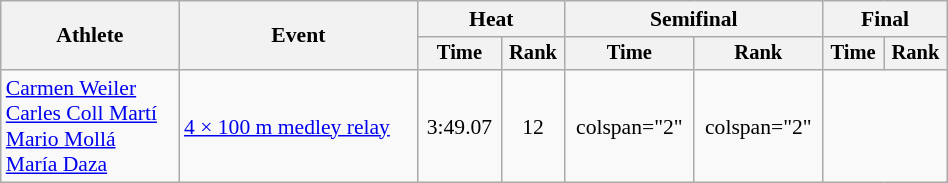<table class="wikitable" style="text-align:center; font-size:90%; width:50%;">
<tr>
<th rowspan="2">Athlete</th>
<th rowspan="2">Event</th>
<th colspan="2">Heat</th>
<th colspan="2">Semifinal</th>
<th colspan="2">Final</th>
</tr>
<tr style="font-size:95%">
<th>Time</th>
<th>Rank</th>
<th>Time</th>
<th>Rank</th>
<th>Time</th>
<th>Rank</th>
</tr>
<tr>
<td align=left><a href='#'>Carmen Weiler</a> <br><a href='#'>Carles Coll Martí</a> <br><a href='#'>Mario Mollá</a> <br><a href='#'>María Daza</a></td>
<td align=left><a href='#'>4 × 100 m medley relay</a></td>
<td>3:49.07</td>
<td>12</td>
<td>colspan="2" </td>
<td>colspan="2"  </td>
</tr>
</table>
